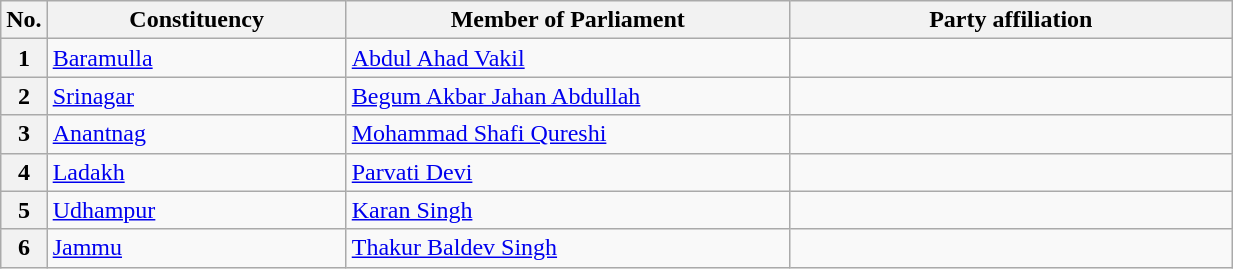<table class="wikitable sortable">
<tr style="text-align:center;">
<th>No.</th>
<th style="width:12em">Constituency</th>
<th style="width:18em">Member of Parliament</th>
<th colspan="2" style="width:18em">Party affiliation</th>
</tr>
<tr>
<th>1</th>
<td><a href='#'>Baramulla</a></td>
<td><a href='#'>Abdul Ahad Vakil</a></td>
<td></td>
</tr>
<tr>
<th>2</th>
<td><a href='#'>Srinagar</a></td>
<td><a href='#'>Begum Akbar Jahan Abdullah</a></td>
<td></td>
</tr>
<tr>
<th>3</th>
<td><a href='#'>Anantnag</a></td>
<td><a href='#'>Mohammad Shafi Qureshi</a></td>
<td></td>
</tr>
<tr>
<th>4</th>
<td><a href='#'>Ladakh</a></td>
<td><a href='#'>Parvati Devi</a></td>
<td></td>
</tr>
<tr>
<th>5</th>
<td><a href='#'>Udhampur</a></td>
<td><a href='#'>Karan Singh</a></td>
<td></td>
</tr>
<tr>
<th>6</th>
<td><a href='#'>Jammu</a></td>
<td><a href='#'>Thakur Baldev Singh</a></td>
<td></td>
</tr>
</table>
